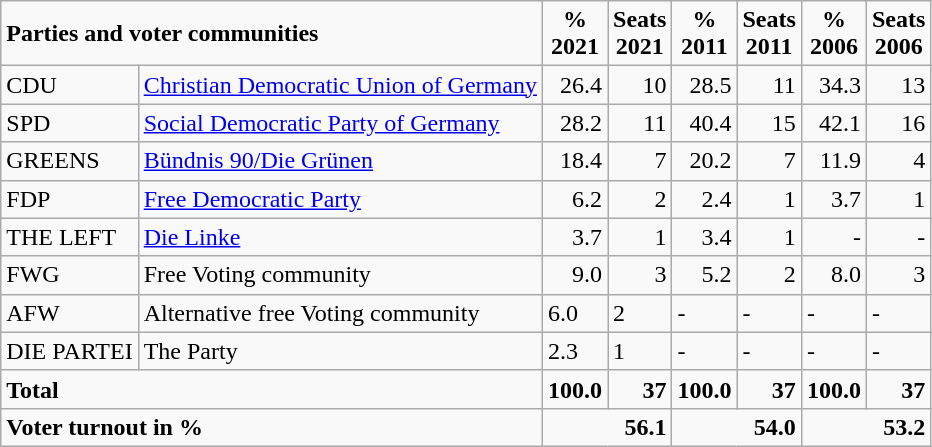<table class="wikitable">
<tr --  class="hintergrundfarbe5">
<td colspan="2"><strong>Parties and voter communities</strong></td>
<td align="center"><strong>%<br>2021</strong></td>
<td align="center"><strong>Seats<br>2021</strong></td>
<td align="center"><strong>%<br>2011</strong></td>
<td align="center"><strong>Seats<br>2011</strong></td>
<td align="center"><strong>%<br>2006</strong></td>
<td align="center"><strong>Seats<br>2006</strong></td>
</tr>
<tr --->
<td>CDU</td>
<td><a href='#'>Christian Democratic Union of Germany</a></td>
<td align="right">26.4</td>
<td align="right">10</td>
<td align="right">28.5</td>
<td align="right">11</td>
<td align="right">34.3</td>
<td align="right">13</td>
</tr>
<tr --->
<td>SPD</td>
<td><a href='#'>Social Democratic Party of Germany</a></td>
<td align="right">28.2</td>
<td align="right">11</td>
<td align="right">40.4</td>
<td align="right">15</td>
<td align="right">42.1</td>
<td align="right">16</td>
</tr>
<tr --->
<td>GREENS</td>
<td><a href='#'>Bündnis 90/Die Grünen</a></td>
<td align="right">18.4</td>
<td align="right">7</td>
<td align="right">20.2</td>
<td align="right">7</td>
<td align="right">11.9</td>
<td align="right">4</td>
</tr>
<tr --->
<td>FDP</td>
<td><a href='#'>Free Democratic Party</a></td>
<td align="right">6.2</td>
<td align="right">2</td>
<td align="right">2.4</td>
<td align="right">1</td>
<td align="right">3.7</td>
<td align="right">1</td>
</tr>
<tr --->
<td>THE LEFT</td>
<td><a href='#'>Die Linke</a></td>
<td align="right">3.7</td>
<td align="right">1</td>
<td align="right">3.4</td>
<td align="right">1</td>
<td align="right">-</td>
<td align="right">-</td>
</tr>
<tr --->
<td>FWG</td>
<td>Free Voting community</td>
<td align="right">9.0</td>
<td align="right">3</td>
<td align="right">5.2</td>
<td align="right">2</td>
<td align="right">8.0</td>
<td align="right">3</td>
</tr>
<tr>
<td>AFW</td>
<td>Alternative free Voting community</td>
<td>6.0</td>
<td>2</td>
<td>-</td>
<td>-</td>
<td>-</td>
<td>-</td>
</tr>
<tr>
<td>DIE PARTEI</td>
<td>The Party</td>
<td>2.3</td>
<td>1</td>
<td>-</td>
<td>-</td>
<td>-</td>
<td>-</td>
</tr>
<tr -- class="hintergrundfarbe5">
<td colspan="2"><strong>Total</strong></td>
<td align="right"><strong>100.0</strong></td>
<td align="right"><strong>37</strong></td>
<td align="right"><strong>100.0</strong></td>
<td align="right"><strong>37</strong></td>
<td align="right"><strong>100.0</strong></td>
<td align="right"><strong>37</strong></td>
</tr>
<tr -- class="hintergrundfarbe5">
<td colspan="2"><strong>Voter turnout in %</strong></td>
<td colspan="2" align="right"><strong>56.1</strong></td>
<td colspan="2" align="right"><strong>54.0</strong></td>
<td colspan="2" align="right"><strong>53.2</strong></td>
</tr>
</table>
